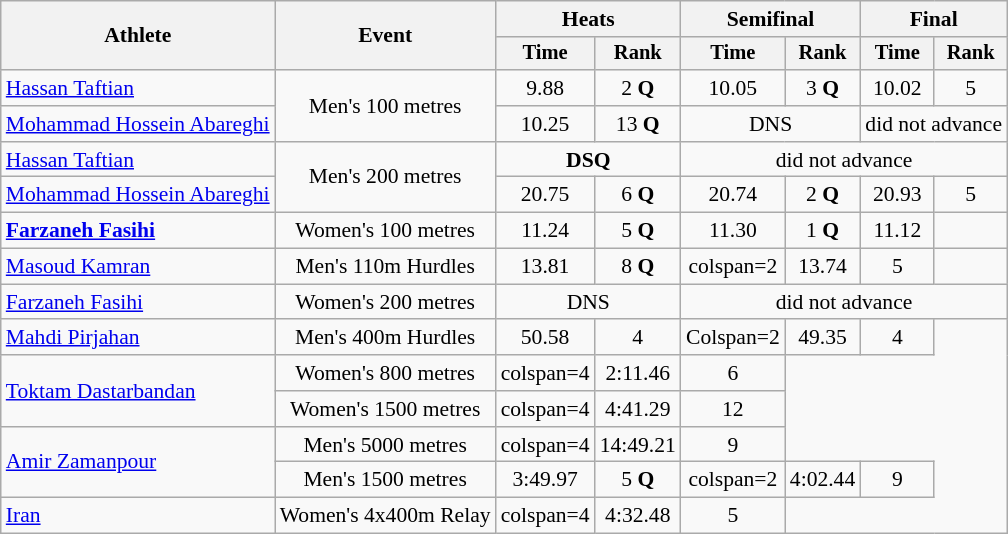<table class=wikitable style=font-size:90%;text-align:center>
<tr>
<th rowspan=2>Athlete</th>
<th rowspan=2>Event</th>
<th colspan=2>Heats</th>
<th colspan=2>Semifinal</th>
<th colspan=2>Final</th>
</tr>
<tr style=font-size:95%>
<th>Time</th>
<th>Rank</th>
<th>Time</th>
<th>Rank</th>
<th>Time</th>
<th>Rank</th>
</tr>
<tr>
<td align=left><a href='#'>Hassan Taftian</a></td>
<td rowspan=2>Men's 100 metres</td>
<td>9.88</td>
<td>2 <strong>Q</strong></td>
<td>10.05</td>
<td>3 <strong>Q</strong></td>
<td>10.02</td>
<td>5</td>
</tr>
<tr>
<td align=left><a href='#'>Mohammad Hossein Abareghi</a></td>
<td>10.25</td>
<td>13 <strong>Q</strong></td>
<td colspan=2>DNS</td>
<td colspan=2>did not advance</td>
</tr>
<tr>
<td align=left><a href='#'>Hassan Taftian</a></td>
<td rowspan=2>Men's 200 metres</td>
<td colspan=2><strong>DSQ</strong></td>
<td colspan=4>did not advance</td>
</tr>
<tr>
<td align=left><a href='#'>Mohammad Hossein Abareghi</a></td>
<td>20.75</td>
<td>6 <strong>Q</strong></td>
<td>20.74</td>
<td>2 <strong>Q</strong></td>
<td>20.93</td>
<td>5</td>
</tr>
<tr>
<td align=left><strong><a href='#'>Farzaneh Fasihi</a></strong></td>
<td>Women's 100 metres</td>
<td>11.24</td>
<td>5 <strong>Q</strong></td>
<td>11.30</td>
<td>1 <strong>Q</strong></td>
<td>11.12</td>
<td></td>
</tr>
<tr>
<td align=left><a href='#'>Masoud Kamran</a></td>
<td>Men's 110m Hurdles</td>
<td>13.81</td>
<td>8 <strong>Q</strong></td>
<td>colspan=2 </td>
<td>13.74</td>
<td>5</td>
</tr>
<tr>
<td align=left><a href='#'>Farzaneh Fasihi</a></td>
<td>Women's 200 metres</td>
<td colspan=2>DNS</td>
<td colspan=4>did not advance</td>
</tr>
<tr>
<td align=left><a href='#'>Mahdi Pirjahan</a></td>
<td>Men's 400m Hurdles</td>
<td>50.58</td>
<td>4</td>
<td>Colspan=2 </td>
<td>49.35</td>
<td>4</td>
</tr>
<tr>
<td align=left rowspan=2><a href='#'>Toktam Dastarbandan</a></td>
<td>Women's 800 metres</td>
<td>colspan=4 </td>
<td>2:11.46</td>
<td>6</td>
</tr>
<tr>
<td>Women's 1500 metres</td>
<td>colspan=4 </td>
<td>4:41.29</td>
<td>12</td>
</tr>
<tr>
<td align=left rowspan=2><a href='#'>Amir Zamanpour</a></td>
<td>Men's 5000 metres</td>
<td>colspan=4 </td>
<td>14:49.21</td>
<td>9</td>
</tr>
<tr>
<td>Men's 1500 metres</td>
<td>3:49.97</td>
<td>5 <strong>Q</strong></td>
<td>colspan=2 </td>
<td>4:02.44</td>
<td>9</td>
</tr>
<tr>
<td align=left><a href='#'>Iran</a></td>
<td>Women's 4x400m Relay</td>
<td>colspan=4 </td>
<td>4:32.48</td>
<td>5</td>
</tr>
</table>
